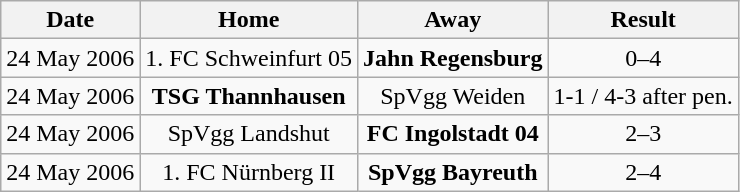<table class="wikitable">
<tr>
<th>Date</th>
<th>Home</th>
<th>Away</th>
<th>Result</th>
</tr>
<tr align="center">
<td>24 May 2006</td>
<td>1. FC Schweinfurt 05</td>
<td><strong>Jahn Regensburg</strong></td>
<td>0–4</td>
</tr>
<tr align="center">
<td>24 May 2006</td>
<td><strong>TSG Thannhausen</strong></td>
<td>SpVgg Weiden</td>
<td>1-1 / 4-3 after pen.</td>
</tr>
<tr align="center">
<td>24 May 2006</td>
<td>SpVgg Landshut</td>
<td><strong>FC Ingolstadt 04</strong></td>
<td>2–3</td>
</tr>
<tr align="center">
<td>24 May 2006</td>
<td>1. FC Nürnberg II</td>
<td><strong>SpVgg Bayreuth</strong></td>
<td>2–4</td>
</tr>
</table>
